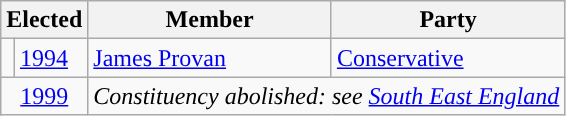<table class="wikitable">
<tr>
<th colspan = "2">Elected</th>
<th>Member</th>
<th>Party</th>
</tr>
<tr>
<td style="background-color: "></td>
<td><a href='#'>1994</a></td>
<td><a href='#'>James Provan</a></td>
<td><a href='#'>Conservative</a></td>
</tr>
<tr>
<td colspan="2" align="center"><a href='#'>1999</a></td>
<td colspan="2"><em>Constituency abolished: see <a href='#'>South East England</a></em></td>
</tr>
</table>
